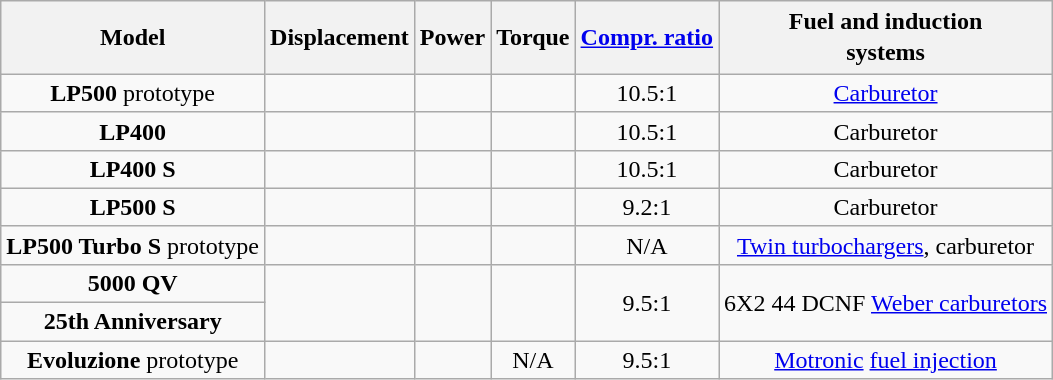<table class="wikitable" style="text-align:center;">
<tr style="line-height:1.3em">
<th>Model</th>
<th>Displacement</th>
<th>Power</th>
<th>Torque</th>
<th><a href='#'>Compr. ratio</a></th>
<th>Fuel and induction<br>systems</th>
</tr>
<tr>
<td><strong>LP500</strong> prototype</td>
<td></td>
<td></td>
<td> </td>
<td>10.5:1</td>
<td><a href='#'>Carburetor</a></td>
</tr>
<tr>
<td><strong>LP400</strong></td>
<td></td>
<td></td>
<td> </td>
<td>10.5:1</td>
<td>Carburetor</td>
</tr>
<tr>
<td><strong>LP400 S</strong></td>
<td></td>
<td></td>
<td> </td>
<td>10.5:1</td>
<td>Carburetor</td>
</tr>
<tr>
<td><strong>LP500 S</strong></td>
<td></td>
<td></td>
<td> </td>
<td>9.2:1</td>
<td>Carburetor</td>
</tr>
<tr>
<td><strong>LP500 Turbo S</strong> prototype</td>
<td></td>
<td></td>
<td> </td>
<td>N/A</td>
<td><a href='#'>Twin turbochargers</a>, carburetor</td>
</tr>
<tr>
<td><strong>5000 QV</strong></td>
<td rowspan=2></td>
<td rowspan=2></td>
<td rowspan=2> </td>
<td rowspan=2>9.5:1</td>
<td rowspan=2>6X2 44 DCNF <a href='#'>Weber carburetors</a></td>
</tr>
<tr>
<td><strong>25th Anniversary</strong></td>
</tr>
<tr>
<td><strong>Evoluzione</strong> prototype</td>
<td></td>
<td> </td>
<td>N/A</td>
<td>9.5:1</td>
<td><a href='#'>Motronic</a> <a href='#'>fuel injection</a></td>
</tr>
</table>
